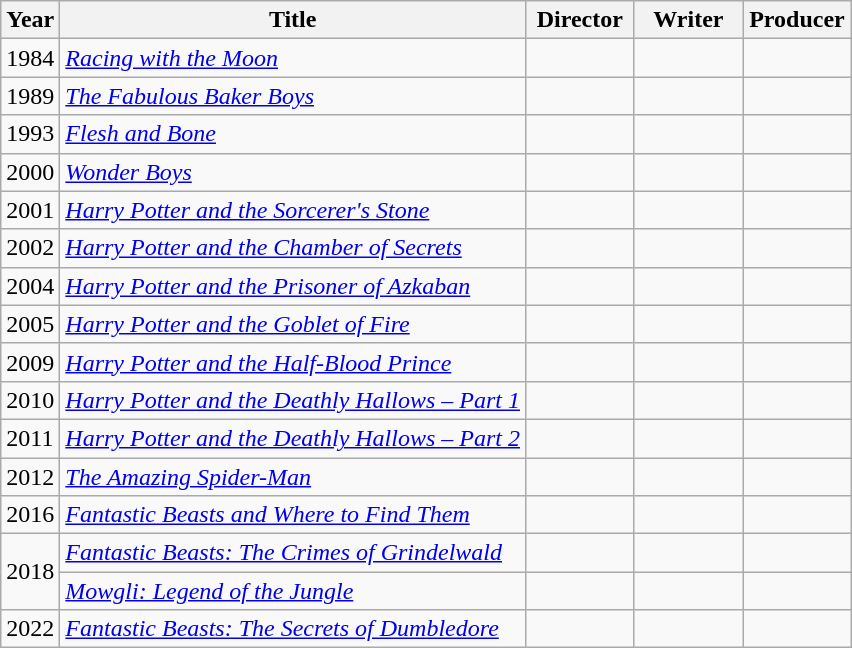<table class="wikitable">
<tr>
<th>Year</th>
<th>Title</th>
<th width=65>Director</th>
<th width=65>Writer</th>
<th width=65>Producer</th>
</tr>
<tr>
<td>1984</td>
<td><em><a href='#'>Racing with the Moon</a></em></td>
<td></td>
<td></td>
<td></td>
</tr>
<tr>
<td>1989</td>
<td><em><a href='#'>The Fabulous Baker Boys</a></em></td>
<td></td>
<td></td>
<td></td>
</tr>
<tr>
<td>1993</td>
<td><em><a href='#'>Flesh and Bone</a></em></td>
<td></td>
<td></td>
<td></td>
</tr>
<tr>
<td>2000</td>
<td><em><a href='#'>Wonder Boys</a></em></td>
<td></td>
<td></td>
<td></td>
</tr>
<tr>
<td>2001</td>
<td><em><a href='#'>Harry Potter and the Sorcerer's Stone</a></em></td>
<td></td>
<td></td>
<td></td>
</tr>
<tr>
<td>2002</td>
<td><em><a href='#'>Harry Potter and the Chamber of Secrets</a></em></td>
<td></td>
<td></td>
<td></td>
</tr>
<tr>
<td>2004</td>
<td><em><a href='#'>Harry Potter and the Prisoner of Azkaban</a></em></td>
<td></td>
<td></td>
<td></td>
</tr>
<tr>
<td>2005</td>
<td><em><a href='#'>Harry Potter and the Goblet of Fire</a></em></td>
<td></td>
<td></td>
<td></td>
</tr>
<tr>
<td>2009</td>
<td><em><a href='#'>Harry Potter and the Half-Blood Prince</a></em></td>
<td></td>
<td></td>
<td></td>
</tr>
<tr>
<td>2010</td>
<td><em><a href='#'>Harry Potter and the Deathly Hallows – Part 1</a></em></td>
<td></td>
<td></td>
<td></td>
</tr>
<tr>
<td>2011</td>
<td><em><a href='#'>Harry Potter and the Deathly Hallows – Part 2</a></em></td>
<td></td>
<td></td>
<td></td>
</tr>
<tr>
<td>2012</td>
<td><em><a href='#'>The Amazing Spider-Man</a></em></td>
<td></td>
<td></td>
<td></td>
</tr>
<tr>
<td>2016</td>
<td><em><a href='#'>Fantastic Beasts and Where to Find Them</a></em></td>
<td></td>
<td></td>
<td></td>
</tr>
<tr>
<td rowspan="2">2018</td>
<td><em><a href='#'>Fantastic Beasts: The Crimes of Grindelwald</a></em></td>
<td></td>
<td></td>
<td></td>
</tr>
<tr>
<td><em><a href='#'>Mowgli: Legend of the Jungle</a></em></td>
<td></td>
<td></td>
<td></td>
</tr>
<tr>
<td>2022</td>
<td><em><a href='#'>Fantastic Beasts: The Secrets of Dumbledore</a></em></td>
<td></td>
<td></td>
<td></td>
</tr>
</table>
